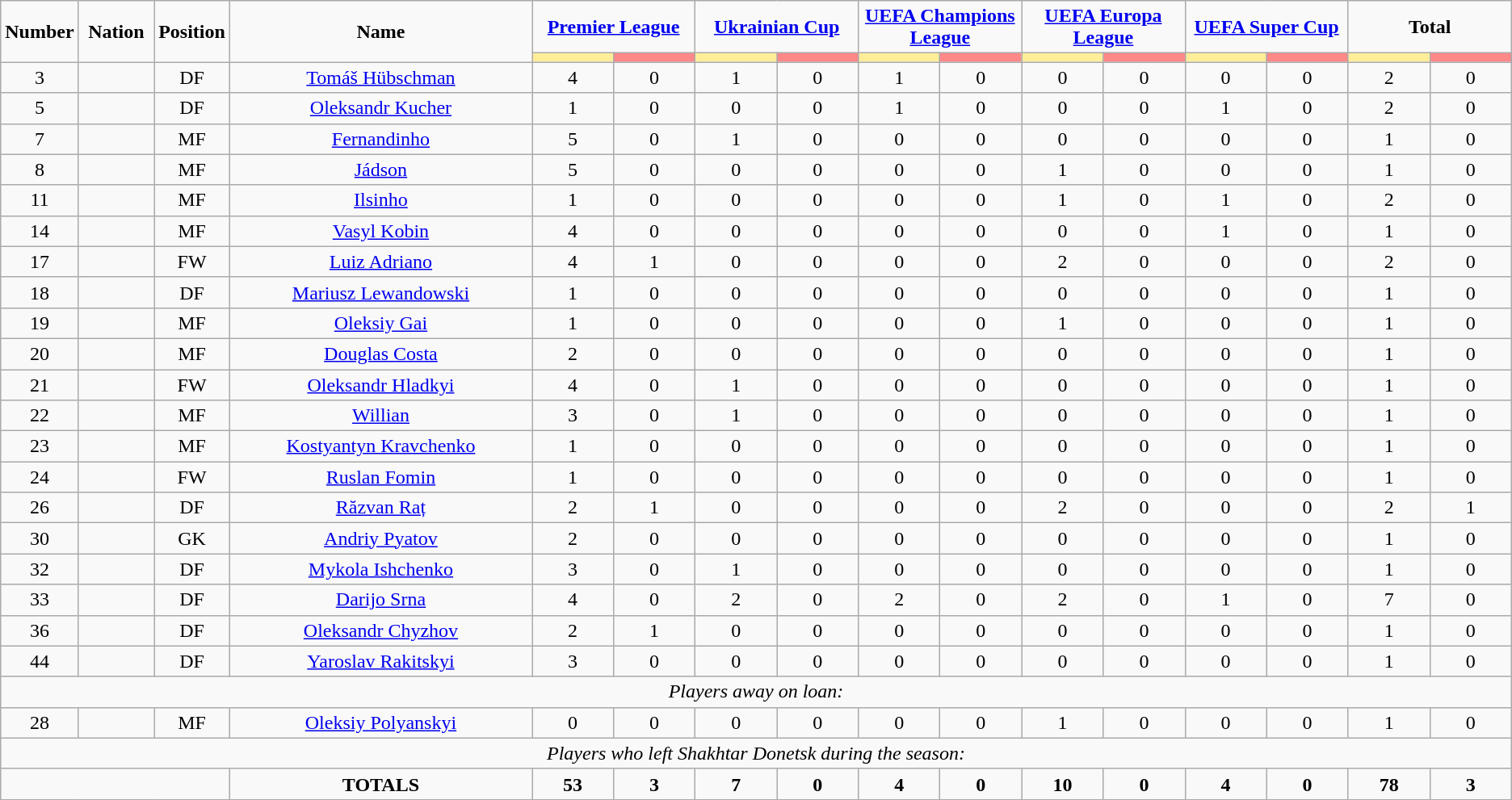<table class="wikitable" style="text-align:center;">
<tr>
<td rowspan="2"  style="width:5%; text-align:center;"><strong>Number</strong></td>
<td rowspan="2"  style="width:5%; text-align:center;"><strong>Nation</strong></td>
<td rowspan="2"  style="width:5%; text-align:center;"><strong>Position</strong></td>
<td rowspan="2"  style="width:20%; text-align:center;"><strong>Name</strong></td>
<td colspan="2" style="text-align:center;"><strong><a href='#'>Premier League</a></strong></td>
<td colspan="2" style="text-align:center;"><strong><a href='#'>Ukrainian Cup</a></strong></td>
<td colspan="2" style="text-align:center;"><strong><a href='#'>UEFA Champions League</a></strong></td>
<td colspan="2" style="text-align:center;"><strong><a href='#'>UEFA Europa League</a></strong></td>
<td colspan="2" style="text-align:center;"><strong><a href='#'>UEFA Super Cup</a></strong></td>
<td colspan="2" style="text-align:center;"><strong>Total</strong></td>
</tr>
<tr>
<th style="width:60px; background:#fe9;"></th>
<th style="width:60px; background:#ff8888;"></th>
<th style="width:60px; background:#fe9;"></th>
<th style="width:60px; background:#ff8888;"></th>
<th style="width:60px; background:#fe9;"></th>
<th style="width:60px; background:#ff8888;"></th>
<th style="width:60px; background:#fe9;"></th>
<th style="width:60px; background:#ff8888;"></th>
<th style="width:60px; background:#fe9;"></th>
<th style="width:60px; background:#ff8888;"></th>
<th style="width:60px; background:#fe9;"></th>
<th style="width:60px; background:#ff8888;"></th>
</tr>
<tr>
<td>3</td>
<td></td>
<td>DF</td>
<td><a href='#'>Tomáš Hübschman</a></td>
<td>4</td>
<td>0</td>
<td>1</td>
<td>0</td>
<td>1</td>
<td>0</td>
<td>0</td>
<td>0</td>
<td>0</td>
<td>0</td>
<td>2</td>
<td>0</td>
</tr>
<tr>
<td>5</td>
<td></td>
<td>DF</td>
<td><a href='#'>Oleksandr Kucher</a></td>
<td>1</td>
<td>0</td>
<td>0</td>
<td>0</td>
<td>1</td>
<td>0</td>
<td>0</td>
<td>0</td>
<td>1</td>
<td>0</td>
<td>2</td>
<td>0</td>
</tr>
<tr>
<td>7</td>
<td></td>
<td>MF</td>
<td><a href='#'>Fernandinho</a></td>
<td>5</td>
<td>0</td>
<td>1</td>
<td>0</td>
<td>0</td>
<td>0</td>
<td>0</td>
<td>0</td>
<td>0</td>
<td>0</td>
<td>1</td>
<td>0</td>
</tr>
<tr>
<td>8</td>
<td></td>
<td>MF</td>
<td><a href='#'>Jádson</a></td>
<td>5</td>
<td>0</td>
<td>0</td>
<td>0</td>
<td>0</td>
<td>0</td>
<td>1</td>
<td>0</td>
<td>0</td>
<td>0</td>
<td>1</td>
<td>0</td>
</tr>
<tr>
<td>11</td>
<td></td>
<td>MF</td>
<td><a href='#'>Ilsinho</a></td>
<td>1</td>
<td>0</td>
<td>0</td>
<td>0</td>
<td>0</td>
<td>0</td>
<td>1</td>
<td>0</td>
<td>1</td>
<td>0</td>
<td>2</td>
<td>0</td>
</tr>
<tr>
<td>14</td>
<td></td>
<td>MF</td>
<td><a href='#'>Vasyl Kobin</a></td>
<td>4</td>
<td>0</td>
<td>0</td>
<td>0</td>
<td>0</td>
<td>0</td>
<td>0</td>
<td>0</td>
<td>1</td>
<td>0</td>
<td>1</td>
<td>0</td>
</tr>
<tr>
<td>17</td>
<td></td>
<td>FW</td>
<td><a href='#'>Luiz Adriano</a></td>
<td>4</td>
<td>1</td>
<td>0</td>
<td>0</td>
<td>0</td>
<td>0</td>
<td>2</td>
<td>0</td>
<td>0</td>
<td>0</td>
<td>2</td>
<td>0</td>
</tr>
<tr>
<td>18</td>
<td></td>
<td>DF</td>
<td><a href='#'>Mariusz Lewandowski</a></td>
<td>1</td>
<td>0</td>
<td>0</td>
<td>0</td>
<td>0</td>
<td>0</td>
<td>0</td>
<td>0</td>
<td>0</td>
<td>0</td>
<td>1</td>
<td>0</td>
</tr>
<tr>
<td>19</td>
<td></td>
<td>MF</td>
<td><a href='#'>Oleksiy Gai</a></td>
<td>1</td>
<td>0</td>
<td>0</td>
<td>0</td>
<td>0</td>
<td>0</td>
<td>1</td>
<td>0</td>
<td>0</td>
<td>0</td>
<td>1</td>
<td>0</td>
</tr>
<tr>
<td>20</td>
<td></td>
<td>MF</td>
<td><a href='#'>Douglas Costa</a></td>
<td>2</td>
<td>0</td>
<td>0</td>
<td>0</td>
<td>0</td>
<td>0</td>
<td>0</td>
<td>0</td>
<td>0</td>
<td>0</td>
<td>1</td>
<td>0</td>
</tr>
<tr>
<td>21</td>
<td></td>
<td>FW</td>
<td><a href='#'>Oleksandr Hladkyi</a></td>
<td>4</td>
<td>0</td>
<td>1</td>
<td>0</td>
<td>0</td>
<td>0</td>
<td>0</td>
<td>0</td>
<td>0</td>
<td>0</td>
<td>1</td>
<td>0</td>
</tr>
<tr>
<td>22</td>
<td></td>
<td>MF</td>
<td><a href='#'>Willian</a></td>
<td>3</td>
<td>0</td>
<td>1</td>
<td>0</td>
<td>0</td>
<td>0</td>
<td>0</td>
<td>0</td>
<td>0</td>
<td>0</td>
<td>1</td>
<td>0</td>
</tr>
<tr>
<td>23</td>
<td></td>
<td>MF</td>
<td><a href='#'>Kostyantyn Kravchenko</a></td>
<td>1</td>
<td>0</td>
<td>0</td>
<td>0</td>
<td>0</td>
<td>0</td>
<td>0</td>
<td>0</td>
<td>0</td>
<td>0</td>
<td>1</td>
<td>0</td>
</tr>
<tr>
<td>24</td>
<td></td>
<td>FW</td>
<td><a href='#'>Ruslan Fomin</a></td>
<td>1</td>
<td>0</td>
<td>0</td>
<td>0</td>
<td>0</td>
<td>0</td>
<td>0</td>
<td>0</td>
<td>0</td>
<td>0</td>
<td>1</td>
<td>0</td>
</tr>
<tr>
<td>26</td>
<td></td>
<td>DF</td>
<td><a href='#'>Răzvan Raț</a></td>
<td>2</td>
<td>1</td>
<td>0</td>
<td>0</td>
<td>0</td>
<td>0</td>
<td>2</td>
<td>0</td>
<td>0</td>
<td>0</td>
<td>2</td>
<td>1</td>
</tr>
<tr>
<td>30</td>
<td></td>
<td>GK</td>
<td><a href='#'>Andriy Pyatov</a></td>
<td>2</td>
<td>0</td>
<td>0</td>
<td>0</td>
<td>0</td>
<td>0</td>
<td>0</td>
<td>0</td>
<td>0</td>
<td>0</td>
<td>1</td>
<td>0</td>
</tr>
<tr>
<td>32</td>
<td></td>
<td>DF</td>
<td><a href='#'>Mykola Ishchenko</a></td>
<td>3</td>
<td>0</td>
<td>1</td>
<td>0</td>
<td>0</td>
<td>0</td>
<td>0</td>
<td>0</td>
<td>0</td>
<td>0</td>
<td>1</td>
<td>0</td>
</tr>
<tr>
<td>33</td>
<td></td>
<td>DF</td>
<td><a href='#'>Darijo Srna</a></td>
<td>4</td>
<td>0</td>
<td>2</td>
<td>0</td>
<td>2</td>
<td>0</td>
<td>2</td>
<td>0</td>
<td>1</td>
<td>0</td>
<td>7</td>
<td>0</td>
</tr>
<tr>
<td>36</td>
<td></td>
<td>DF</td>
<td><a href='#'>Oleksandr Chyzhov</a></td>
<td>2</td>
<td>1</td>
<td>0</td>
<td>0</td>
<td>0</td>
<td>0</td>
<td>0</td>
<td>0</td>
<td>0</td>
<td>0</td>
<td>1</td>
<td>0</td>
</tr>
<tr>
<td>44</td>
<td></td>
<td>DF</td>
<td><a href='#'>Yaroslav Rakitskyi</a></td>
<td>3</td>
<td>0</td>
<td>0</td>
<td>0</td>
<td>0</td>
<td>0</td>
<td>0</td>
<td>0</td>
<td>0</td>
<td>0</td>
<td>1</td>
<td>0</td>
</tr>
<tr>
<td colspan="16"><em>Players away on loan:</em></td>
</tr>
<tr>
<td>28</td>
<td></td>
<td>MF</td>
<td><a href='#'>Oleksiy Polyanskyi</a></td>
<td>0</td>
<td>0</td>
<td>0</td>
<td>0</td>
<td>0</td>
<td>0</td>
<td>1</td>
<td>0</td>
<td>0</td>
<td>0</td>
<td>1</td>
<td>0</td>
</tr>
<tr>
<td colspan="16"><em>Players who left Shakhtar Donetsk during the season:</em></td>
</tr>
<tr>
<td colspan="3"></td>
<td><strong>TOTALS</strong></td>
<td><strong>53</strong></td>
<td><strong>3</strong></td>
<td><strong>7</strong></td>
<td><strong>0</strong></td>
<td><strong>4</strong></td>
<td><strong>0</strong></td>
<td><strong>10</strong></td>
<td><strong>0</strong></td>
<td><strong>4</strong></td>
<td><strong>0</strong></td>
<td><strong>78</strong></td>
<td><strong>3</strong></td>
</tr>
</table>
